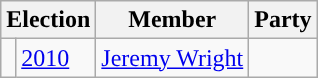<table class="wikitable">
<tr>
<th colspan="2">Election</th>
<th>Member</th>
<th>Party</th>
</tr>
<tr>
<td style="color:inherit;background-color: "></td>
<td><a href='#'>2010</a></td>
<td><a href='#'>Jeremy Wright</a></td>
<td></td>
</tr>
</table>
